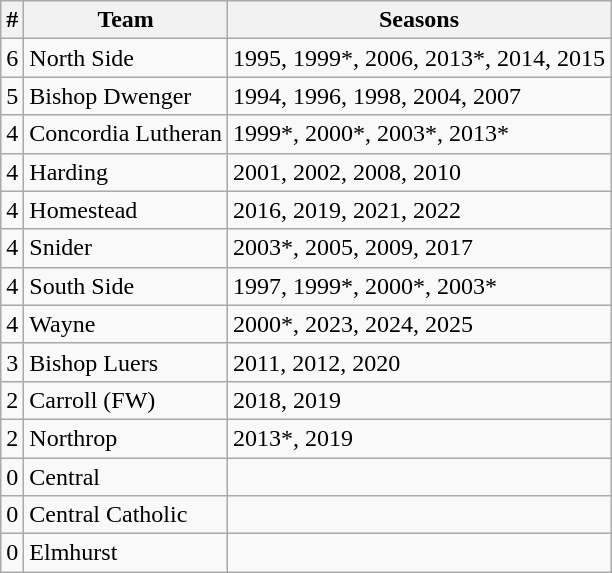<table class="wikitable" style=>
<tr>
<th>#</th>
<th>Team</th>
<th>Seasons</th>
</tr>
<tr>
<td>6</td>
<td>North Side</td>
<td>1995, 1999*, 2006, 2013*, 2014, 2015</td>
</tr>
<tr>
<td>5</td>
<td>Bishop Dwenger</td>
<td>1994, 1996, 1998, 2004, 2007</td>
</tr>
<tr>
<td>4</td>
<td>Concordia Lutheran</td>
<td>1999*, 2000*, 2003*, 2013*</td>
</tr>
<tr>
<td>4</td>
<td>Harding</td>
<td>2001, 2002, 2008, 2010</td>
</tr>
<tr>
<td>4</td>
<td>Homestead</td>
<td>2016, 2019, 2021, 2022</td>
</tr>
<tr>
<td>4</td>
<td>Snider</td>
<td>2003*, 2005, 2009, 2017</td>
</tr>
<tr>
<td>4</td>
<td>South Side</td>
<td>1997, 1999*, 2000*, 2003*</td>
</tr>
<tr>
<td>4</td>
<td>Wayne</td>
<td>2000*, 2023, 2024, 2025</td>
</tr>
<tr>
<td>3</td>
<td>Bishop Luers</td>
<td>2011, 2012, 2020</td>
</tr>
<tr>
<td>2</td>
<td>Carroll (FW)</td>
<td>2018, 2019</td>
</tr>
<tr>
<td>2</td>
<td>Northrop</td>
<td>2013*, 2019</td>
</tr>
<tr>
<td>0</td>
<td>Central</td>
<td></td>
</tr>
<tr>
<td>0</td>
<td>Central Catholic</td>
<td></td>
</tr>
<tr>
<td>0</td>
<td>Elmhurst</td>
<td></td>
</tr>
</table>
